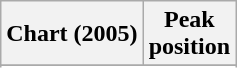<table class="wikitable sortable plainrowheaders">
<tr>
<th align="left">Chart (2005)</th>
<th style="text-align:center;">Peak<br>position</th>
</tr>
<tr>
</tr>
<tr>
</tr>
<tr>
</tr>
<tr>
</tr>
<tr>
</tr>
<tr>
</tr>
<tr>
</tr>
</table>
